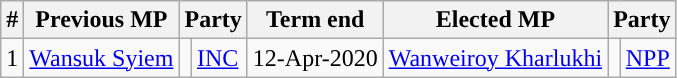<table class="wikitable sortable">
<tr>
<th>#</th>
<th>Previous MP</th>
<th colspan="2">Party</th>
<th>Term end</th>
<th>Elected MP</th>
<th colspan="2">Party</th>
</tr>
<tr>
<td>1</td>
<td><a href='#'>Wansuk Syiem</a></td>
<td width="1px"></td>
<td><a href='#'>INC</a></td>
<td>12-Apr-2020</td>
<td><a href='#'>Wanweiroy Kharlukhi</a></td>
<td width="1px"></td>
<td><a href='#'>NPP</a></td>
</tr>
</table>
